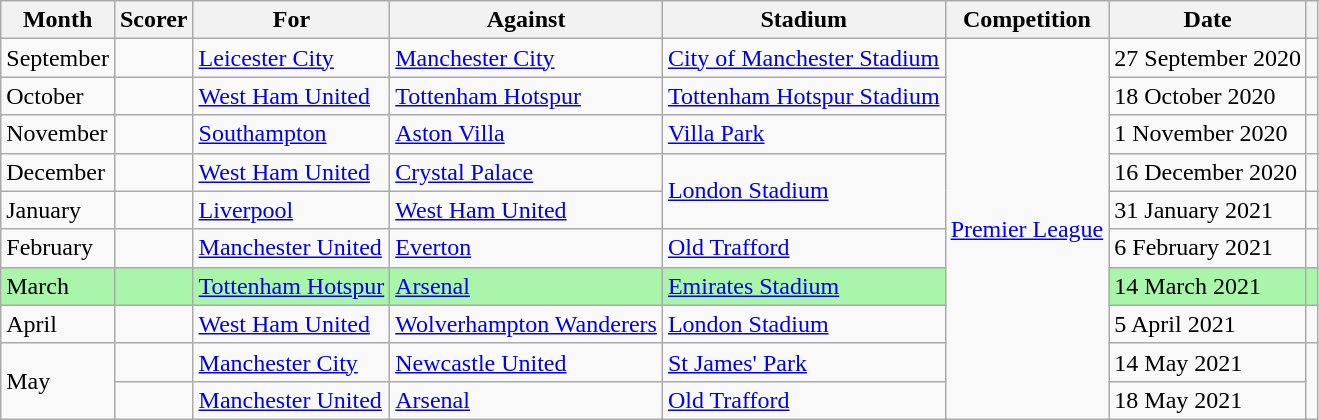<table class="wikitable">
<tr>
<th>Month</th>
<th>Scorer</th>
<th>For</th>
<th>Against</th>
<th>Stadium</th>
<th>Competition</th>
<th>Date</th>
<th></th>
</tr>
<tr>
<td>September</td>
<td> </td>
<td><a href='#'>Leicester City</a></td>
<td><a href='#'>Manchester City</a></td>
<td><a href='#'>City of Manchester Stadium</a></td>
<td rowspan=10><a href='#'>Premier League</a></td>
<td>27 September 2020</td>
<td></td>
</tr>
<tr>
<td>October</td>
<td> </td>
<td><a href='#'>West Ham United</a></td>
<td><a href='#'>Tottenham Hotspur</a></td>
<td><a href='#'>Tottenham Hotspur Stadium</a></td>
<td>18 October 2020</td>
<td></td>
</tr>
<tr>
<td>November</td>
<td> </td>
<td><a href='#'>Southampton</a></td>
<td><a href='#'>Aston Villa</a></td>
<td><a href='#'>Villa Park</a></td>
<td>1 November 2020</td>
<td></td>
</tr>
<tr>
<td>December</td>
<td> </td>
<td><a href='#'>West Ham United</a></td>
<td><a href='#'>Crystal Palace</a></td>
<td rowspan=2><a href='#'>London Stadium</a></td>
<td>16 December 2020</td>
<td></td>
</tr>
<tr>
<td>January</td>
<td> </td>
<td><a href='#'>Liverpool</a></td>
<td><a href='#'>West Ham United</a></td>
<td>31 January 2021</td>
<td></td>
</tr>
<tr>
<td>February</td>
<td> </td>
<td><a href='#'>Manchester United</a></td>
<td><a href='#'>Everton</a></td>
<td><a href='#'>Old Trafford</a></td>
<td>6 February 2021</td>
<td></td>
</tr>
<tr>
<td bgcolor=#A9F5A9>March</td>
<td bgcolor=#A9F5A9> </td>
<td bgcolor=#A9F5A9><a href='#'>Tottenham Hotspur</a></td>
<td bgcolor=#A9F5A9><a href='#'>Arsenal</a></td>
<td bgcolor=#A9F5A9><a href='#'>Emirates Stadium</a></td>
<td bgcolor=#A9F5A9>14 March 2021</td>
<td bgcolor=#A9F5A9></td>
</tr>
<tr>
<td>April</td>
<td> </td>
<td><a href='#'>West Ham United</a></td>
<td><a href='#'>Wolverhampton Wanderers</a></td>
<td><a href='#'>London Stadium</a></td>
<td>5 April 2021</td>
<td></td>
</tr>
<tr>
<td rowspan=2>May</td>
<td> </td>
<td><a href='#'>Manchester City</a></td>
<td><a href='#'>Newcastle United</a></td>
<td><a href='#'>St James' Park</a></td>
<td>14 May 2021</td>
<td rowspan=2></td>
</tr>
<tr>
<td> </td>
<td><a href='#'>Manchester United</a></td>
<td><a href='#'>Arsenal</a></td>
<td><a href='#'>Old Trafford</a></td>
<td>18 May 2021</td>
</tr>
</table>
